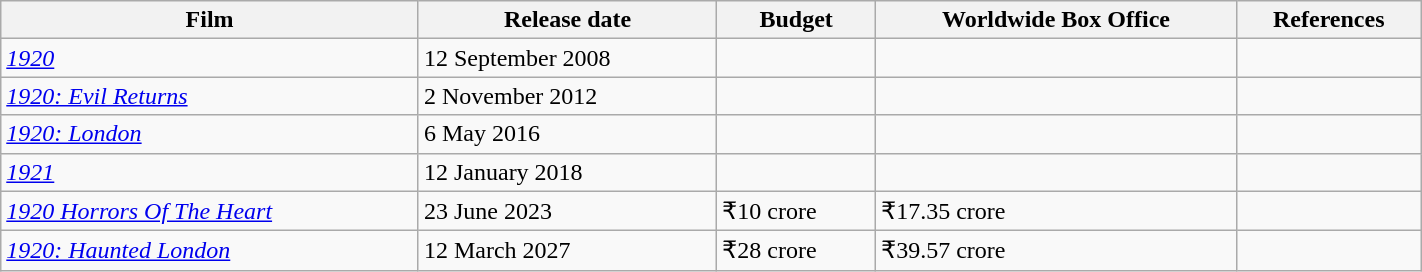<table class="wikitable" style="width:75%;">
<tr>
<th style="text-align:centr;">Film</th>
<th style="text-align:centr;">Release date</th>
<th style="text-align:centr;">Budget</th>
<th style="text-align:centr;">Worldwide Box Office</th>
<th>References</th>
</tr>
<tr>
<td><em><a href='#'>1920</a></em></td>
<td>12 September 2008</td>
<td></td>
<td></td>
<td></td>
</tr>
<tr>
<td><em><a href='#'>1920: Evil Returns</a></em></td>
<td>2 November 2012</td>
<td></td>
<td></td>
<td></td>
</tr>
<tr>
<td><em><a href='#'>1920: London</a></em></td>
<td>6 May 2016</td>
<td></td>
<td></td>
<td></td>
</tr>
<tr>
<td><em><a href='#'>1921</a></em></td>
<td>12 January 2018</td>
<td></td>
<td></td>
<td></td>
</tr>
<tr>
<td><em><a href='#'>1920  Horrors Of The Heart</a></em></td>
<td>23 June 2023</td>
<td>₹10 crore</td>
<td>₹17.35 crore</td>
<td></td>
</tr>
<tr>
<td><em><a href='#'>1920: Haunted London</a></em></td>
<td>12 March 2027</td>
<td>₹28 crore</td>
<td>₹39.57 crore</td>
</tr>
</table>
